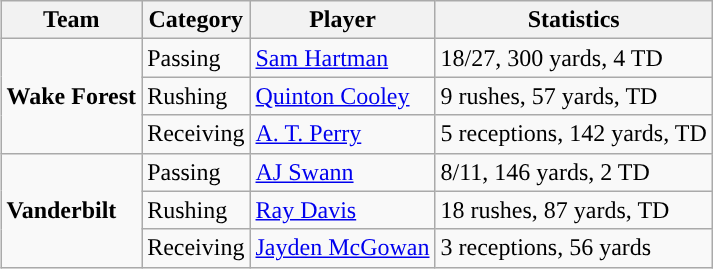<table class="wikitable" style="float: right;">
<tr>
<th>Team</th>
<th>Category</th>
<th>Player</th>
<th>Statistics</th>
</tr>
<tr>
<td rowspan=3><strong>Wake Forest</strong></td>
<td>Passing</td>
<td><a href='#'>Sam Hartman</a></td>
<td>18/27, 300 yards, 4 TD</td>
</tr>
<tr>
<td>Rushing</td>
<td><a href='#'>Quinton Cooley</a></td>
<td>9 rushes, 57 yards, TD</td>
</tr>
<tr>
<td>Receiving</td>
<td><a href='#'>A. T. Perry</a></td>
<td>5 receptions, 142 yards, TD</td>
</tr>
<tr>
<td rowspan=3><strong>Vanderbilt</strong></td>
<td>Passing</td>
<td><a href='#'>AJ Swann</a></td>
<td>8/11, 146 yards, 2 TD</td>
</tr>
<tr>
<td>Rushing</td>
<td><a href='#'>Ray Davis</a></td>
<td>18 rushes, 87 yards, TD</td>
</tr>
<tr>
<td>Receiving</td>
<td><a href='#'>Jayden McGowan</a></td>
<td>3 receptions, 56 yards</td>
</tr>
</table>
